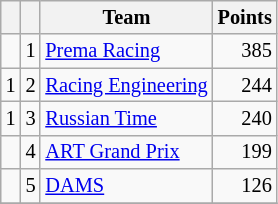<table class="wikitable" style="font-size: 85%;">
<tr>
<th></th>
<th></th>
<th>Team</th>
<th>Points</th>
</tr>
<tr>
<td align="left"></td>
<td align="center">1</td>
<td> <a href='#'>Prema Racing</a></td>
<td align="right">385</td>
</tr>
<tr>
<td align="left"> 1</td>
<td align="center">2</td>
<td> <a href='#'>Racing Engineering</a></td>
<td align="right">244</td>
</tr>
<tr>
<td align="left"> 1</td>
<td align="center">3</td>
<td> <a href='#'>Russian Time</a></td>
<td align="right">240</td>
</tr>
<tr>
<td align="left"></td>
<td align="center">4</td>
<td> <a href='#'>ART Grand Prix</a></td>
<td align="right">199</td>
</tr>
<tr>
<td align="left"></td>
<td align="center">5</td>
<td> <a href='#'>DAMS</a></td>
<td align="right">126</td>
</tr>
<tr>
</tr>
</table>
